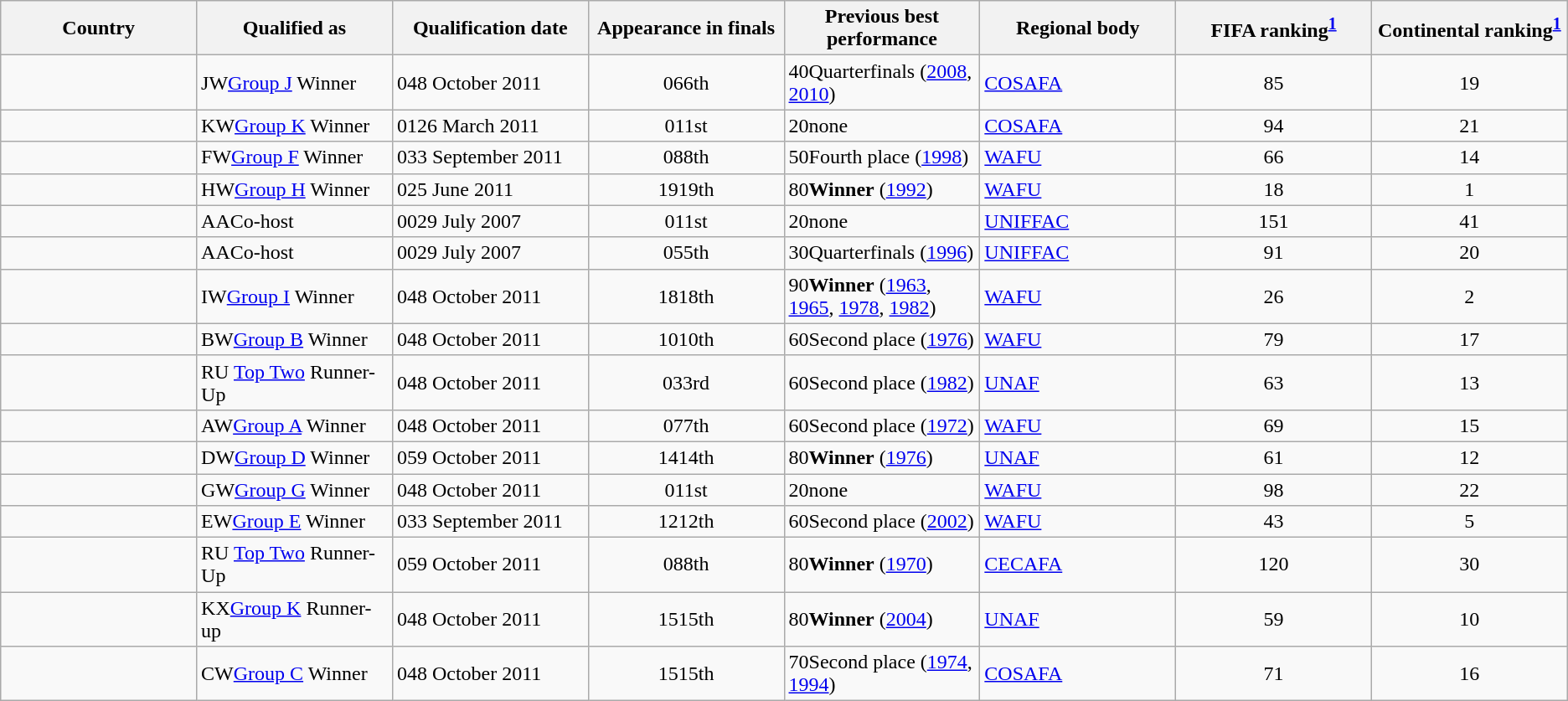<table class="wikitable sortable">
<tr>
<th width=12.5%>Country</th>
<th width=12.5%>Qualified as</th>
<th width=12.5%>Qualification date</th>
<th width=12.5%>Appearance in finals</th>
<th width=12.5%>Previous best performance</th>
<th width=12.5%>Regional body</th>
<th width=12.5%>FIFA ranking<sup><strong><a href='#'>1</a></strong></sup></th>
<th width=12.5%>Continental ranking<sup><strong><a href='#'>1</a></strong></sup></th>
</tr>
<tr>
<td></td>
<td><span>JW</span><a href='#'>Group J</a> Winner</td>
<td><span>04</span>8 October 2011</td>
<td align=center><span>06</span>6th</td>
<td><span>40</span>Quarterfinals (<a href='#'>2008</a>, <a href='#'>2010</a>)</td>
<td><a href='#'>COSAFA</a></td>
<td align=center>85</td>
<td align=center>19</td>
</tr>
<tr>
<td></td>
<td><span>KW</span><a href='#'>Group K</a> Winner</td>
<td><span>01</span>26 March 2011</td>
<td align=center><span>01</span>1st</td>
<td><span>20</span>none</td>
<td><a href='#'>COSAFA</a></td>
<td align=center>94</td>
<td align=center>21</td>
</tr>
<tr>
<td></td>
<td><span>FW</span><a href='#'>Group F</a> Winner</td>
<td><span>03</span>3 September 2011</td>
<td align=center><span>08</span>8th</td>
<td><span>50</span>Fourth place (<a href='#'>1998</a>)</td>
<td><a href='#'>WAFU</a></td>
<td align=center>66</td>
<td align=center>14</td>
</tr>
<tr>
<td></td>
<td><span>HW</span><a href='#'>Group H</a> Winner</td>
<td><span>02</span>5 June 2011</td>
<td align=center><span>19</span>19th</td>
<td><span>80</span><strong>Winner</strong> (<a href='#'>1992</a>)</td>
<td><a href='#'>WAFU</a></td>
<td align=center>18</td>
<td align=center>1</td>
</tr>
<tr>
<td></td>
<td><span>AA</span>Co-host</td>
<td><span>00</span>29 July 2007</td>
<td align=center><span>01</span>1st</td>
<td><span>20</span>none</td>
<td><a href='#'>UNIFFAC</a></td>
<td align=center>151</td>
<td align=center>41</td>
</tr>
<tr>
<td></td>
<td><span>AA</span>Co-host</td>
<td><span>00</span>29 July 2007</td>
<td align=center><span>05</span>5th</td>
<td><span>30</span>Quarterfinals (<a href='#'>1996</a>)</td>
<td><a href='#'>UNIFFAC</a></td>
<td align=center>91</td>
<td align=center>20</td>
</tr>
<tr>
<td></td>
<td><span>IW</span><a href='#'>Group I</a> Winner</td>
<td><span>04</span>8 October 2011</td>
<td align=center><span>18</span>18th</td>
<td><span>90</span><strong>Winner</strong> (<a href='#'>1963</a>, <a href='#'>1965</a>, <a href='#'>1978</a>, <a href='#'>1982</a>)</td>
<td><a href='#'>WAFU</a></td>
<td align=center>26</td>
<td align=center>2</td>
</tr>
<tr>
<td></td>
<td><span>BW</span><a href='#'>Group B</a> Winner</td>
<td><span>04</span>8 October 2011</td>
<td align=center><span>10</span>10th</td>
<td><span>60</span>Second place (<a href='#'>1976</a>)</td>
<td><a href='#'>WAFU</a></td>
<td align=center>79</td>
<td align=center>17</td>
</tr>
<tr>
<td></td>
<td><span>RU</span> <a href='#'>Top Two</a> Runner-Up</td>
<td><span>04</span>8 October 2011</td>
<td align=center><span>03</span>3rd</td>
<td><span>60</span>Second place (<a href='#'>1982</a>)</td>
<td><a href='#'>UNAF</a></td>
<td align=center>63</td>
<td align=center>13</td>
</tr>
<tr>
<td></td>
<td><span>AW</span><a href='#'>Group A</a> Winner</td>
<td><span>04</span>8 October 2011</td>
<td align=center><span>07</span>7th</td>
<td><span>60</span>Second place (<a href='#'>1972</a>)</td>
<td><a href='#'>WAFU</a></td>
<td align=center>69</td>
<td align=center>15</td>
</tr>
<tr>
<td></td>
<td><span>DW</span><a href='#'>Group D</a> Winner</td>
<td><span>05</span>9 October 2011</td>
<td align=center><span>14</span>14th</td>
<td><span>80</span><strong>Winner</strong> (<a href='#'>1976</a>)</td>
<td><a href='#'>UNAF</a></td>
<td align=center>61</td>
<td align=center>12</td>
</tr>
<tr>
<td></td>
<td><span>GW</span><a href='#'>Group G</a> Winner</td>
<td><span>04</span>8 October 2011</td>
<td align=center><span>01</span>1st</td>
<td><span>20</span>none</td>
<td><a href='#'>WAFU</a></td>
<td align=center>98</td>
<td align=center>22</td>
</tr>
<tr>
<td></td>
<td><span>EW</span><a href='#'>Group E</a> Winner</td>
<td><span>03</span>3 September 2011</td>
<td align=center><span>12</span>12th</td>
<td><span>60</span>Second place (<a href='#'>2002</a>)</td>
<td><a href='#'>WAFU</a></td>
<td align=center>43</td>
<td align=center>5</td>
</tr>
<tr>
<td></td>
<td><span>RU</span> <a href='#'>Top Two</a> Runner-Up</td>
<td><span>05</span>9 October 2011</td>
<td align=center><span>08</span>8th</td>
<td><span>80</span><strong>Winner</strong> (<a href='#'>1970</a>)</td>
<td><a href='#'>CECAFA</a></td>
<td align=center>120</td>
<td align=center>30</td>
</tr>
<tr>
<td></td>
<td><span>KX</span><a href='#'>Group K</a> Runner-up</td>
<td><span>04</span>8 October 2011</td>
<td align=center><span>15</span>15th</td>
<td><span>80</span><strong>Winner</strong> (<a href='#'>2004</a>)</td>
<td><a href='#'>UNAF</a></td>
<td align=center>59</td>
<td align=center>10</td>
</tr>
<tr>
<td></td>
<td><span>CW</span><a href='#'>Group C</a> Winner</td>
<td><span>04</span>8 October 2011</td>
<td align=center><span>15</span>15th</td>
<td><span>70</span>Second place (<a href='#'>1974</a>, <a href='#'>1994</a>)</td>
<td><a href='#'>COSAFA</a></td>
<td align=center>71</td>
<td align=center>16</td>
</tr>
</table>
